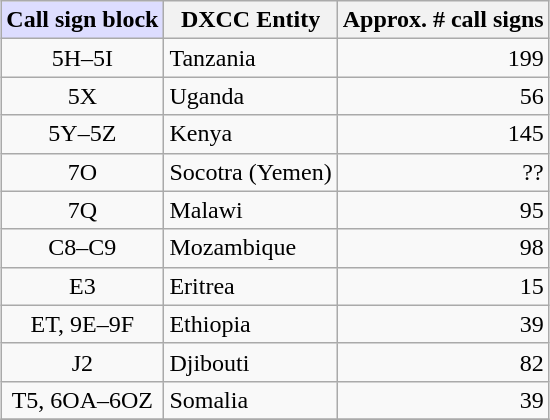<table class=wikitable style="margin: 1em auto 1em auto;">
<tr>
<th style="background: #ddddff;">Call sign block</th>
<th>DXCC Entity</th>
<th>Approx. # call signs</th>
</tr>
<tr>
<td align="center">5H–5I</td>
<td>Tanzania</td>
<td align="right">199</td>
</tr>
<tr>
<td align="center">5X</td>
<td>Uganda</td>
<td align="right">56</td>
</tr>
<tr>
<td align="center">5Y–5Z</td>
<td>Kenya</td>
<td align="right">145</td>
</tr>
<tr>
<td align="center">7O</td>
<td>Socotra (Yemen)</td>
<td align="right">??</td>
</tr>
<tr>
<td align="center">7Q</td>
<td>Malawi</td>
<td align="right">95</td>
</tr>
<tr>
<td align="center">C8–C9</td>
<td>Mozambique</td>
<td align="right">98</td>
</tr>
<tr>
<td align="center">E3</td>
<td>Eritrea</td>
<td align="right">15</td>
</tr>
<tr>
<td align="center">ET, 9E–9F</td>
<td>Ethiopia</td>
<td align="right">39</td>
</tr>
<tr>
<td align="center">J2</td>
<td>Djibouti</td>
<td align="right">82</td>
</tr>
<tr>
<td align="center">T5, 6OA–6OZ</td>
<td>Somalia</td>
<td align="right">39</td>
</tr>
<tr>
</tr>
</table>
